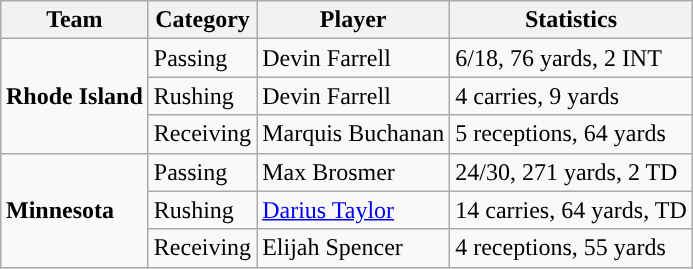<table class="wikitable" style="float: right;">
<tr>
<th>Team</th>
<th>Category</th>
<th>Player</th>
<th>Statistics</th>
</tr>
<tr>
<td rowspan=3><strong>Rhode Island</strong></td>
<td>Passing</td>
<td>Devin Farrell</td>
<td>6/18, 76 yards, 2 INT</td>
</tr>
<tr>
<td>Rushing</td>
<td>Devin Farrell</td>
<td>4 carries, 9 yards</td>
</tr>
<tr>
<td>Receiving</td>
<td>Marquis Buchanan</td>
<td>5 receptions, 64 yards</td>
</tr>
<tr>
<td rowspan=3><strong>Minnesota</strong></td>
<td>Passing</td>
<td>Max Brosmer</td>
<td>24/30, 271 yards, 2 TD</td>
</tr>
<tr>
<td>Rushing</td>
<td><a href='#'>Darius Taylor</a></td>
<td>14 carries, 64 yards, TD</td>
</tr>
<tr>
<td>Receiving</td>
<td>Elijah Spencer</td>
<td>4 receptions, 55 yards</td>
</tr>
</table>
